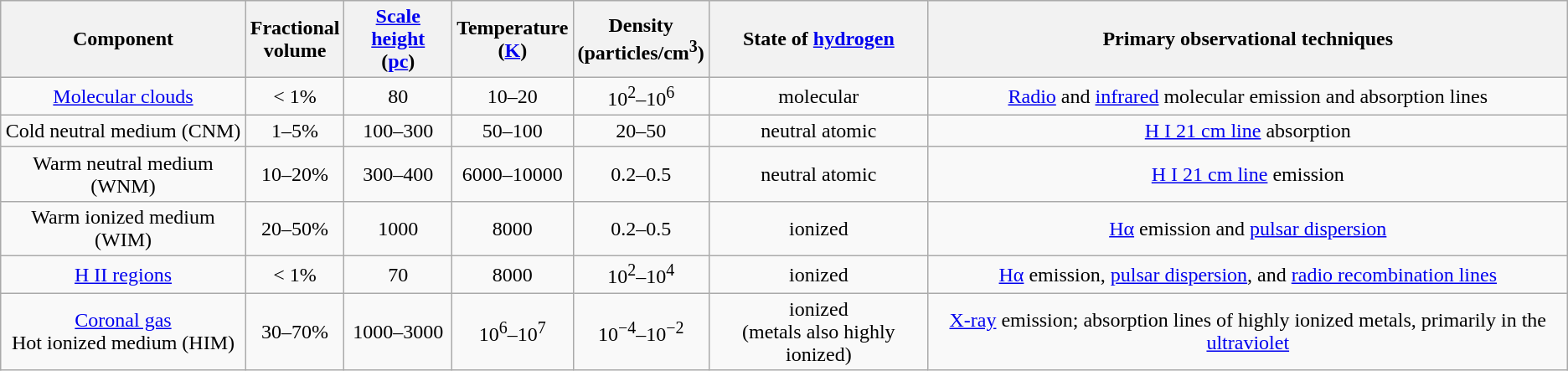<table class="wikitable">
<tr align=center bgcolor=#eeeeee>
<th>Component</th>
<th>Fractional <br> volume</th>
<th><a href='#'>Scale height</a><br>(<a href='#'>pc</a>)</th>
<th>Temperature<br>(<a href='#'>K</a>)</th>
<th>Density<br>(particles/cm<sup>3</sup>)</th>
<th>State of <a href='#'>hydrogen</a></th>
<th>Primary observational techniques</th>
</tr>
<tr align=center>
<td><a href='#'>Molecular clouds</a></td>
<td>< 1%</td>
<td>80</td>
<td>10–20</td>
<td>10<sup>2</sup>–10<sup>6</sup></td>
<td>molecular</td>
<td><a href='#'>Radio</a> and <a href='#'>infrared</a> molecular emission and absorption lines</td>
</tr>
<tr align=center>
<td>Cold neutral medium (CNM)</td>
<td>1–5%</td>
<td>100–300</td>
<td>50–100</td>
<td>20–50</td>
<td>neutral atomic</td>
<td><a href='#'>H I 21 cm line</a> absorption</td>
</tr>
<tr align=center>
<td>Warm neutral medium (WNM)</td>
<td>10–20%</td>
<td>300–400</td>
<td>6000–10000</td>
<td>0.2–0.5</td>
<td>neutral atomic</td>
<td><a href='#'>H I 21 cm line</a> emission</td>
</tr>
<tr align=center>
<td>Warm ionized medium (WIM)</td>
<td>20–50%</td>
<td>1000</td>
<td>8000</td>
<td>0.2–0.5</td>
<td>ionized</td>
<td><a href='#'>Hα</a> emission and <a href='#'>pulsar dispersion</a></td>
</tr>
<tr align=center>
<td><a href='#'>H II regions</a></td>
<td>< 1%</td>
<td>70</td>
<td>8000</td>
<td>10<sup>2</sup>–10<sup>4</sup></td>
<td>ionized</td>
<td><a href='#'>Hα</a> emission, <a href='#'>pulsar dispersion</a>, and <a href='#'>radio recombination lines</a></td>
</tr>
<tr align=center>
<td><a href='#'>Coronal gas</a><br>Hot ionized medium (HIM)</td>
<td>30–70%</td>
<td>1000–3000</td>
<td>10<sup>6</sup>–10<sup>7</sup></td>
<td>10<sup>−4</sup>–10<sup>−2</sup></td>
<td>ionized<br>(metals also highly ionized)</td>
<td><a href='#'>X-ray</a> emission; absorption lines of highly ionized metals, primarily in the <a href='#'>ultraviolet</a></td>
</tr>
</table>
